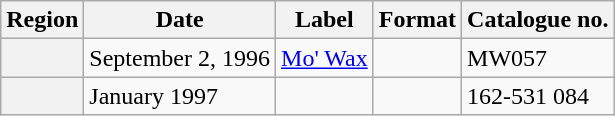<table class="wikitable plainrowheaders">
<tr>
<th scope="col">Region</th>
<th scope="col">Date</th>
<th scope="col">Label</th>
<th scope="col">Format</th>
<th scope="col">Catalogue no.</th>
</tr>
<tr>
<th scope="row"></th>
<td>September 2, 1996</td>
<td><a href='#'>Mo' Wax</a></td>
<td></td>
<td>MW057</td>
</tr>
<tr>
<th scope="row"></th>
<td>January 1997</td>
<td></td>
<td></td>
<td>162-531 084</td>
</tr>
</table>
